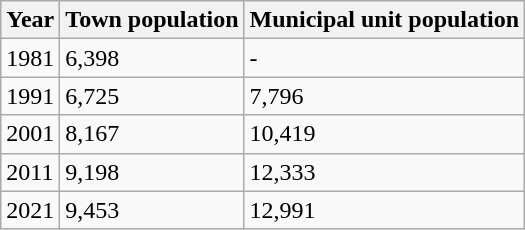<table class=wikitable>
<tr>
<th>Year</th>
<th>Town population</th>
<th>Municipal unit population</th>
</tr>
<tr>
<td>1981</td>
<td>6,398</td>
<td>-</td>
</tr>
<tr>
<td>1991</td>
<td>6,725</td>
<td>7,796</td>
</tr>
<tr>
<td>2001</td>
<td>8,167</td>
<td>10,419</td>
</tr>
<tr>
<td>2011</td>
<td>9,198</td>
<td>12,333</td>
</tr>
<tr>
<td>2021</td>
<td>9,453</td>
<td>12,991</td>
</tr>
</table>
